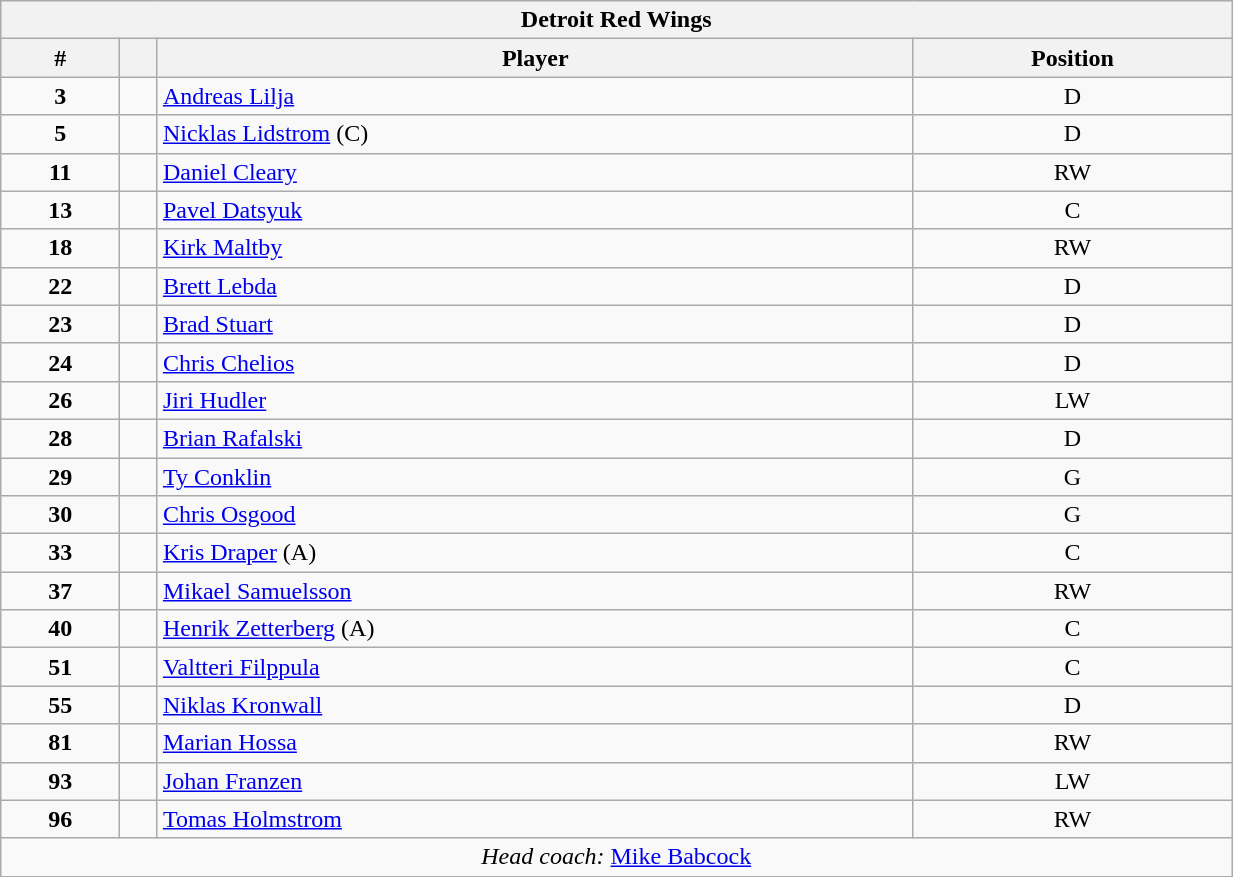<table class="wikitable" style="width:65%; text-align:center">
<tr>
<th colspan=4>Detroit Red Wings</th>
</tr>
<tr>
<th>#</th>
<th></th>
<th>Player</th>
<th>Position</th>
</tr>
<tr>
<td><strong>3</strong></td>
<td></td>
<td align=left><a href='#'>Andreas Lilja</a></td>
<td>D</td>
</tr>
<tr>
<td><strong>5</strong></td>
<td></td>
<td align=left><a href='#'>Nicklas Lidstrom</a> (C)</td>
<td>D</td>
</tr>
<tr>
<td><strong>11</strong></td>
<td></td>
<td align=left><a href='#'>Daniel Cleary</a></td>
<td>RW</td>
</tr>
<tr>
<td><strong>13</strong></td>
<td></td>
<td align=left><a href='#'>Pavel Datsyuk</a></td>
<td>C</td>
</tr>
<tr>
<td><strong>18</strong></td>
<td></td>
<td align=left><a href='#'>Kirk Maltby</a></td>
<td>RW</td>
</tr>
<tr>
<td><strong>22</strong></td>
<td></td>
<td align=left><a href='#'>Brett Lebda</a></td>
<td>D</td>
</tr>
<tr>
<td><strong>23</strong></td>
<td></td>
<td align=left><a href='#'>Brad Stuart</a></td>
<td>D</td>
</tr>
<tr>
<td><strong>24</strong></td>
<td></td>
<td align=left><a href='#'>Chris Chelios</a></td>
<td>D</td>
</tr>
<tr>
<td><strong>26</strong></td>
<td></td>
<td align=left><a href='#'>Jiri Hudler</a></td>
<td>LW</td>
</tr>
<tr>
<td><strong>28</strong></td>
<td></td>
<td align=left><a href='#'>Brian Rafalski</a></td>
<td>D</td>
</tr>
<tr>
<td><strong>29</strong></td>
<td></td>
<td align=left><a href='#'>Ty Conklin</a></td>
<td>G</td>
</tr>
<tr>
<td><strong>30</strong></td>
<td></td>
<td align=left><a href='#'>Chris Osgood</a></td>
<td>G</td>
</tr>
<tr>
<td><strong>33</strong></td>
<td></td>
<td align=left><a href='#'>Kris Draper</a> (A)</td>
<td>C</td>
</tr>
<tr>
<td><strong>37</strong></td>
<td></td>
<td align=left><a href='#'>Mikael Samuelsson</a></td>
<td>RW</td>
</tr>
<tr>
<td><strong>40</strong></td>
<td></td>
<td align=left><a href='#'>Henrik Zetterberg</a> (A)</td>
<td>C</td>
</tr>
<tr>
<td><strong>51</strong></td>
<td></td>
<td align=left><a href='#'>Valtteri Filppula</a></td>
<td>C</td>
</tr>
<tr>
<td><strong>55</strong></td>
<td></td>
<td align=left><a href='#'>Niklas Kronwall</a></td>
<td>D</td>
</tr>
<tr>
<td><strong>81</strong></td>
<td></td>
<td align=left><a href='#'>Marian Hossa</a></td>
<td>RW</td>
</tr>
<tr>
<td><strong>93</strong></td>
<td></td>
<td align=left><a href='#'>Johan Franzen</a></td>
<td>LW</td>
</tr>
<tr>
<td><strong>96</strong></td>
<td></td>
<td align=left><a href='#'>Tomas Holmstrom</a></td>
<td>RW</td>
</tr>
<tr>
<td colspan=4><em>Head coach:</em>  <a href='#'>Mike Babcock</a></td>
</tr>
</table>
